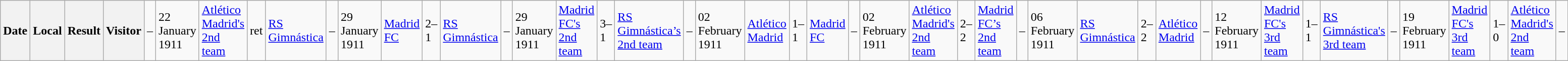<table class="wikitable">
<tr>
<th>Date</th>
<th>Local</th>
<th>Result</th>
<th>Visitor</th>
<td>–</td>
<td>22 January 1911</td>
<td><a href='#'>Atlético Madrid's 2nd team</a></td>
<td>ret</td>
<td><a href='#'>RS Gimnástica</a></td>
<td>–</td>
<td>29 January 1911</td>
<td><a href='#'>Madrid FC</a></td>
<td>2–1</td>
<td><a href='#'>RS Gimnástica</a></td>
<td>–</td>
<td>29 January 1911</td>
<td><a href='#'>Madrid FC's 2nd team</a></td>
<td>3–1</td>
<td><a href='#'>RS Gimnástica’s 2nd team</a></td>
<td>–</td>
<td>02 February 1911</td>
<td><a href='#'>Atlético Madrid</a></td>
<td>1–1</td>
<td><a href='#'>Madrid FC</a></td>
<td>–</td>
<td>02 February 1911</td>
<td><a href='#'>Atlético Madrid's 2nd team</a></td>
<td>2–2</td>
<td><a href='#'>Madrid FC’s 2nd team</a></td>
<td>–</td>
<td>06 February 1911</td>
<td><a href='#'>RS Gimnástica</a></td>
<td>2–2</td>
<td><a href='#'>Atlético Madrid</a></td>
<td>–</td>
<td>12 February 1911</td>
<td><a href='#'>Madrid FC's 3rd team</a></td>
<td>1–1</td>
<td><a href='#'>RS Gimnástica's 3rd team</a></td>
<td>–</td>
<td>19 February 1911</td>
<td><a href='#'>Madrid FC's 3rd team</a></td>
<td>1–0</td>
<td><a href='#'>Atlético Madrid's 2nd team</a></td>
<td>–</td>
</tr>
</table>
